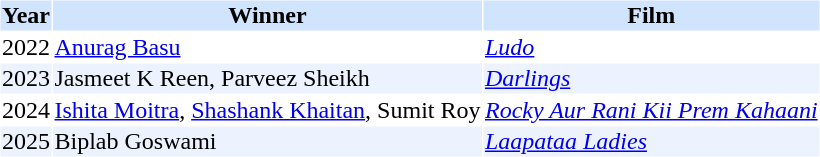<table cellspacing="1" cellpadding="1" border="0">
<tr bgcolor="#d1e4fd">
<th>Year</th>
<th>Winner</th>
<th>Film</th>
</tr>
<tr>
<td>2022</td>
<td><a href='#'>Anurag Basu</a></td>
<td><a href='#'><em>Ludo</em></a></td>
</tr>
<tr bgcolor="#edf3fe">
<td>2023</td>
<td>Jasmeet K Reen, Parveez Sheikh</td>
<td><a href='#'><em>Darlings</em></a></td>
</tr>
<tr>
<td>2024</td>
<td><a href='#'>Ishita Moitra</a>, <a href='#'>Shashank Khaitan</a>, Sumit Roy</td>
<td><em><a href='#'>Rocky Aur Rani Kii Prem Kahaani</a></em></td>
</tr>
<tr bgcolor="#edf3fe">
<td>2025</td>
<td>Biplab Goswami</td>
<td><em><a href='#'>Laapataa Ladies</a></em></td>
</tr>
</table>
